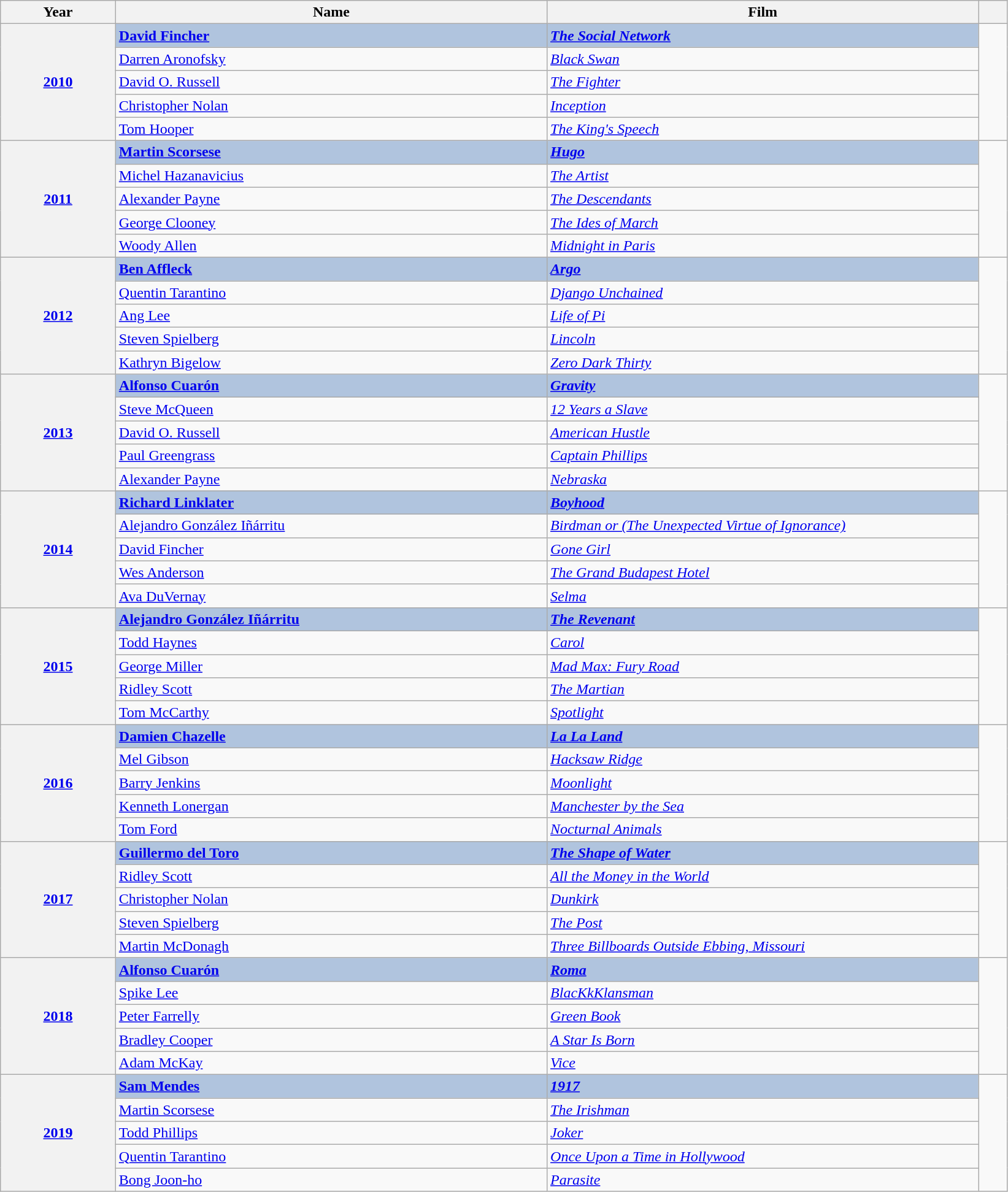<table class="wikitable sortable">
<tr>
<th scope="col" style="width:8%;">Year</th>
<th scope="col" style="width:30%;">Name</th>
<th scope="col" style="width:30%;">Film</th>
<th scope="col" style="width:2%;" class="unsortable"></th>
</tr>
<tr>
<th rowspan="5" style="text-align:center;"><a href='#'>2010</a></th>
<td style="background:#B0C4DE;"><strong><a href='#'>David Fincher</a></strong></td>
<td style="background:#B0C4DE;"><strong><em><a href='#'>The Social Network</a></em></strong></td>
<td rowspan=5></td>
</tr>
<tr>
<td><a href='#'>Darren Aronofsky</a></td>
<td><em><a href='#'>Black Swan</a></em></td>
</tr>
<tr>
<td><a href='#'>David O. Russell</a></td>
<td><em><a href='#'>The Fighter</a></em></td>
</tr>
<tr>
<td><a href='#'>Christopher Nolan</a></td>
<td><em><a href='#'>Inception</a></em></td>
</tr>
<tr>
<td><a href='#'>Tom Hooper</a></td>
<td><em><a href='#'>The King's Speech</a></em></td>
</tr>
<tr>
<th rowspan="5" style="text-align:center;"><a href='#'>2011</a></th>
<td style="background:#B0C4DE;"><strong><a href='#'>Martin Scorsese</a></strong></td>
<td style="background:#B0C4DE;"><strong><em><a href='#'>Hugo</a></em></strong></td>
<td rowspan=5></td>
</tr>
<tr>
<td><a href='#'>Michel Hazanavicius</a></td>
<td><em><a href='#'>The Artist</a></em></td>
</tr>
<tr>
<td><a href='#'>Alexander Payne</a></td>
<td><em><a href='#'>The Descendants</a></em></td>
</tr>
<tr>
<td><a href='#'>George Clooney</a></td>
<td><em><a href='#'>The Ides of March</a></em></td>
</tr>
<tr>
<td><a href='#'>Woody Allen</a></td>
<td><em><a href='#'>Midnight in Paris</a></em></td>
</tr>
<tr>
<th rowspan="5" style="text-align:center;"><a href='#'>2012</a></th>
<td style="background:#B0C4DE;"><strong><a href='#'>Ben Affleck</a></strong></td>
<td style="background:#B0C4DE;"><strong><em><a href='#'>Argo</a></em></strong></td>
<td rowspan=5></td>
</tr>
<tr>
<td><a href='#'>Quentin Tarantino</a></td>
<td><em><a href='#'>Django Unchained</a></em></td>
</tr>
<tr>
<td><a href='#'>Ang Lee</a></td>
<td><em><a href='#'>Life of Pi</a></em></td>
</tr>
<tr>
<td><a href='#'>Steven Spielberg</a></td>
<td><em><a href='#'>Lincoln</a></em></td>
</tr>
<tr>
<td><a href='#'>Kathryn Bigelow</a></td>
<td><em><a href='#'>Zero Dark Thirty</a></em></td>
</tr>
<tr>
<th rowspan="5" style="text-align:center;"><a href='#'>2013</a></th>
<td style="background:#B0C4DE;"><strong><a href='#'>Alfonso Cuarón</a></strong></td>
<td style="background:#B0C4DE;"><strong><em><a href='#'>Gravity</a></em></strong></td>
<td rowspan=5></td>
</tr>
<tr>
<td><a href='#'>Steve McQueen</a></td>
<td><em><a href='#'>12 Years a Slave</a></em></td>
</tr>
<tr>
<td><a href='#'>David O. Russell</a></td>
<td><em><a href='#'>American Hustle</a></em></td>
</tr>
<tr>
<td><a href='#'>Paul Greengrass</a></td>
<td><em><a href='#'>Captain Phillips</a></em></td>
</tr>
<tr>
<td><a href='#'>Alexander Payne</a></td>
<td><em><a href='#'>Nebraska</a></em></td>
</tr>
<tr>
<th rowspan="5" style="text-align:center;"><a href='#'>2014</a></th>
<td style="background:#B0C4DE;"><strong><a href='#'>Richard Linklater</a></strong></td>
<td style="background:#B0C4DE;"><strong><em><a href='#'>Boyhood</a></em></strong></td>
<td rowspan=5></td>
</tr>
<tr>
<td><a href='#'>Alejandro González Iñárritu</a></td>
<td><em><a href='#'>Birdman or (The Unexpected Virtue of Ignorance)</a></em></td>
</tr>
<tr>
<td><a href='#'>David Fincher</a></td>
<td><em><a href='#'>Gone Girl</a></em></td>
</tr>
<tr>
<td><a href='#'>Wes Anderson</a></td>
<td><em><a href='#'>The Grand Budapest Hotel</a></em></td>
</tr>
<tr>
<td><a href='#'>Ava DuVernay</a></td>
<td><em><a href='#'>Selma</a></em></td>
</tr>
<tr>
<th rowspan="5" style="text-align:center;"><a href='#'>2015</a></th>
<td style="background:#B0C4DE;"><strong><a href='#'>Alejandro González Iñárritu</a></strong></td>
<td style="background:#B0C4DE;"><strong><em><a href='#'>The Revenant</a></em></strong></td>
<td rowspan=5></td>
</tr>
<tr>
<td><a href='#'>Todd Haynes</a></td>
<td><em><a href='#'>Carol</a></em></td>
</tr>
<tr>
<td><a href='#'>George Miller</a></td>
<td><em><a href='#'>Mad Max: Fury Road</a></em></td>
</tr>
<tr>
<td><a href='#'>Ridley Scott</a></td>
<td><em><a href='#'>The Martian</a></em></td>
</tr>
<tr>
<td><a href='#'>Tom McCarthy</a></td>
<td><em><a href='#'>Spotlight</a></em></td>
</tr>
<tr>
<th rowspan="5" style="text-align:center;"><a href='#'>2016</a></th>
<td style="background:#B0C4DE;"><strong><a href='#'>Damien Chazelle</a></strong></td>
<td style="background:#B0C4DE;"><strong><em><a href='#'>La La Land</a></em></strong></td>
<td rowspan=5></td>
</tr>
<tr>
<td><a href='#'>Mel Gibson</a></td>
<td><em><a href='#'>Hacksaw Ridge</a></em></td>
</tr>
<tr>
<td><a href='#'>Barry Jenkins</a></td>
<td><em><a href='#'>Moonlight</a></em></td>
</tr>
<tr>
<td><a href='#'>Kenneth Lonergan</a></td>
<td><em><a href='#'>Manchester by the Sea</a></em></td>
</tr>
<tr>
<td><a href='#'>Tom Ford</a></td>
<td><em><a href='#'>Nocturnal Animals</a></em></td>
</tr>
<tr>
<th rowspan="5" style="text-align:center;"><a href='#'>2017</a></th>
<td style="background:#B0C4DE;"><strong><a href='#'>Guillermo del Toro</a></strong></td>
<td style="background:#B0C4DE;"><strong><em><a href='#'>The Shape of Water</a></em></strong></td>
<td rowspan=5></td>
</tr>
<tr>
<td><a href='#'>Ridley Scott</a></td>
<td><em><a href='#'>All the Money in the World</a></em></td>
</tr>
<tr>
<td><a href='#'>Christopher Nolan</a></td>
<td><em><a href='#'>Dunkirk</a></em></td>
</tr>
<tr>
<td><a href='#'>Steven Spielberg</a></td>
<td><em><a href='#'>The Post</a></em></td>
</tr>
<tr>
<td><a href='#'>Martin McDonagh</a></td>
<td><em><a href='#'>Three Billboards Outside Ebbing, Missouri</a></em></td>
</tr>
<tr>
<th rowspan="5" style="text-align:center;"><a href='#'>2018</a></th>
<td style="background:#B0C4DE;"><strong><a href='#'>Alfonso Cuarón</a></strong></td>
<td style="background:#B0C4DE;"><strong><em><a href='#'>Roma</a></em></strong></td>
<td rowspan=5></td>
</tr>
<tr>
<td><a href='#'>Spike Lee</a></td>
<td><em><a href='#'>BlacKkKlansman</a></em></td>
</tr>
<tr>
<td><a href='#'>Peter Farrelly</a></td>
<td><em><a href='#'>Green Book</a></em></td>
</tr>
<tr>
<td><a href='#'>Bradley Cooper</a></td>
<td><em><a href='#'>A Star Is Born</a></em></td>
</tr>
<tr>
<td><a href='#'>Adam McKay</a></td>
<td><em><a href='#'>Vice</a></em></td>
</tr>
<tr>
<th rowspan="5" style="text-align:center;"><a href='#'>2019</a></th>
<td style="background:#B0C4DE;"><strong><a href='#'>Sam Mendes</a></strong></td>
<td style="background:#B0C4DE;"><strong><em><a href='#'>1917</a></em></strong></td>
<td rowspan=5></td>
</tr>
<tr>
<td><a href='#'>Martin Scorsese</a></td>
<td><em><a href='#'>The Irishman</a></em></td>
</tr>
<tr>
<td><a href='#'>Todd Phillips</a></td>
<td><em><a href='#'>Joker</a></em></td>
</tr>
<tr>
<td><a href='#'>Quentin Tarantino</a></td>
<td><em><a href='#'>Once Upon a Time in Hollywood</a></em></td>
</tr>
<tr>
<td><a href='#'>Bong Joon-ho</a></td>
<td><em><a href='#'>Parasite</a></em></td>
</tr>
</table>
